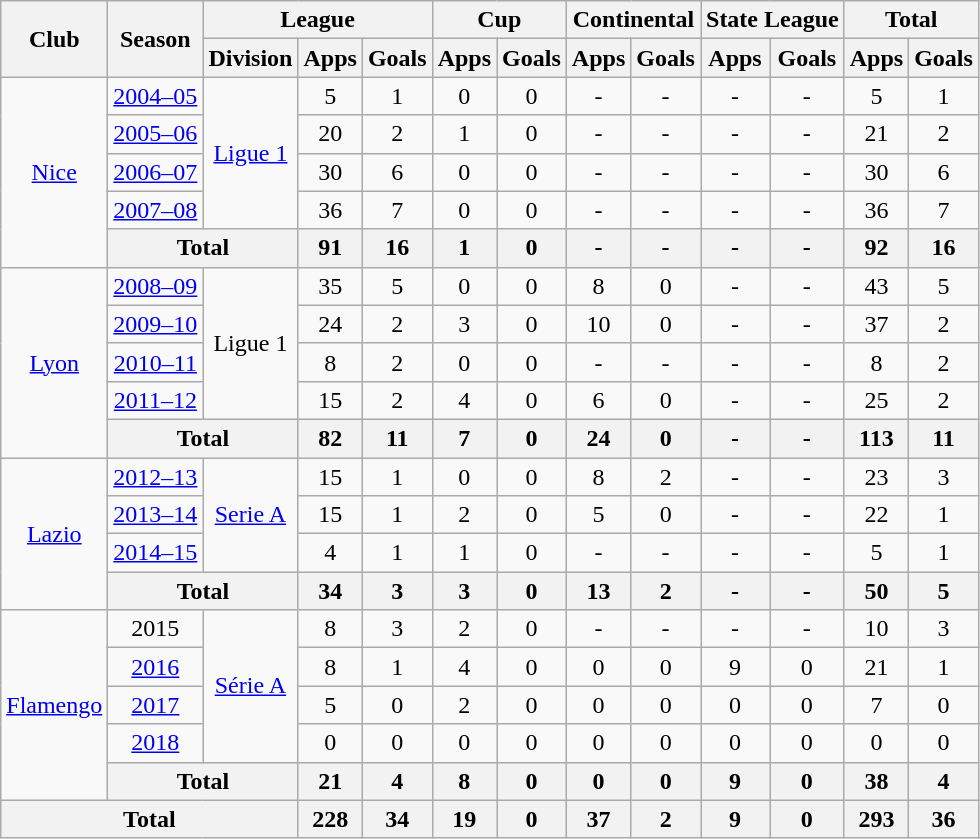<table class="wikitable" style="text-align: center">
<tr>
<th rowspan="2">Club</th>
<th rowspan="2">Season</th>
<th colspan="3">League</th>
<th colspan="2">Cup</th>
<th colspan="2">Continental</th>
<th colspan="2">State League</th>
<th colspan="2">Total</th>
</tr>
<tr>
<th>Division</th>
<th>Apps</th>
<th>Goals</th>
<th>Apps</th>
<th>Goals</th>
<th>Apps</th>
<th>Goals</th>
<th>Apps</th>
<th>Goals</th>
<th>Apps</th>
<th>Goals</th>
</tr>
<tr>
<td rowspan="5"><a href='#'>Nice</a></td>
<td><a href='#'>2004–05</a></td>
<td rowspan="4"><a href='#'>Ligue 1</a></td>
<td>5</td>
<td>1</td>
<td>0</td>
<td>0</td>
<td>-</td>
<td>-</td>
<td>-</td>
<td>-</td>
<td>5</td>
<td>1</td>
</tr>
<tr>
<td><a href='#'>2005–06</a></td>
<td>20</td>
<td>2</td>
<td>1</td>
<td>0</td>
<td>-</td>
<td>-</td>
<td>-</td>
<td>-</td>
<td>21</td>
<td>2</td>
</tr>
<tr>
<td><a href='#'>2006–07</a></td>
<td>30</td>
<td>6</td>
<td>0</td>
<td>0</td>
<td>-</td>
<td>-</td>
<td>-</td>
<td>-</td>
<td>30</td>
<td>6</td>
</tr>
<tr>
<td><a href='#'>2007–08</a></td>
<td>36</td>
<td>7</td>
<td>0</td>
<td>0</td>
<td>-</td>
<td>-</td>
<td>-</td>
<td>-</td>
<td>36</td>
<td>7</td>
</tr>
<tr>
<th colspan="2">Total</th>
<th>91</th>
<th>16</th>
<th>1</th>
<th>0</th>
<th>-</th>
<th>-</th>
<th>-</th>
<th>-</th>
<th>92</th>
<th>16</th>
</tr>
<tr>
<td rowspan="5"><a href='#'>Lyon</a></td>
<td><a href='#'>2008–09</a></td>
<td rowspan="4">Ligue 1</td>
<td>35</td>
<td>5</td>
<td>0</td>
<td>0</td>
<td>8</td>
<td>0</td>
<td>-</td>
<td>-</td>
<td>43</td>
<td>5</td>
</tr>
<tr>
<td><a href='#'>2009–10</a></td>
<td>24</td>
<td>2</td>
<td>3</td>
<td>0</td>
<td>10</td>
<td>0</td>
<td>-</td>
<td>-</td>
<td>37</td>
<td>2</td>
</tr>
<tr>
<td><a href='#'>2010–11</a></td>
<td>8</td>
<td>2</td>
<td>0</td>
<td>0</td>
<td>-</td>
<td>-</td>
<td>-</td>
<td>-</td>
<td>8</td>
<td>2</td>
</tr>
<tr>
<td><a href='#'>2011–12</a></td>
<td>15</td>
<td>2</td>
<td>4</td>
<td>0</td>
<td>6</td>
<td>0</td>
<td>-</td>
<td>-</td>
<td>25</td>
<td>2</td>
</tr>
<tr>
<th colspan="2">Total</th>
<th>82</th>
<th>11</th>
<th>7</th>
<th>0</th>
<th>24</th>
<th>0</th>
<th>-</th>
<th>-</th>
<th>113</th>
<th>11</th>
</tr>
<tr>
<td rowspan="4"><a href='#'>Lazio</a></td>
<td><a href='#'>2012–13</a></td>
<td rowspan="3"><a href='#'>Serie A</a></td>
<td>15</td>
<td>1</td>
<td>0</td>
<td>0</td>
<td>8</td>
<td>2</td>
<td>-</td>
<td>-</td>
<td>23</td>
<td>3</td>
</tr>
<tr>
<td><a href='#'>2013–14</a></td>
<td>15</td>
<td>1</td>
<td>2</td>
<td>0</td>
<td>5</td>
<td>0</td>
<td>-</td>
<td>-</td>
<td>22</td>
<td>1</td>
</tr>
<tr>
<td><a href='#'>2014–15</a></td>
<td>4</td>
<td>1</td>
<td>1</td>
<td>0</td>
<td>-</td>
<td>-</td>
<td>-</td>
<td>-</td>
<td>5</td>
<td>1</td>
</tr>
<tr>
<th colspan="2">Total</th>
<th>34</th>
<th>3</th>
<th>3</th>
<th>0</th>
<th>13</th>
<th>2</th>
<th>-</th>
<th>-</th>
<th>50</th>
<th>5</th>
</tr>
<tr>
<td rowspan="5"><a href='#'>Flamengo</a></td>
<td>2015</td>
<td rowspan="4"><a href='#'>Série A</a></td>
<td>8</td>
<td>3</td>
<td>2</td>
<td>0</td>
<td>-</td>
<td>-</td>
<td>-</td>
<td>-</td>
<td>10</td>
<td>3</td>
</tr>
<tr>
<td><a href='#'>2016</a></td>
<td>8</td>
<td>1</td>
<td>4</td>
<td>0</td>
<td>0</td>
<td>0</td>
<td>9</td>
<td>0</td>
<td>21</td>
<td>1</td>
</tr>
<tr>
<td><a href='#'>2017</a></td>
<td>5</td>
<td>0</td>
<td>2</td>
<td>0</td>
<td>0</td>
<td>0</td>
<td>0</td>
<td>0</td>
<td>7</td>
<td>0</td>
</tr>
<tr>
<td><a href='#'>2018</a></td>
<td>0</td>
<td>0</td>
<td>0</td>
<td>0</td>
<td>0</td>
<td>0</td>
<td>0</td>
<td>0</td>
<td>0</td>
<td>0</td>
</tr>
<tr>
<th colspan="2">Total</th>
<th>21</th>
<th>4</th>
<th>8</th>
<th>0</th>
<th>0</th>
<th>0</th>
<th>9</th>
<th>0</th>
<th>38</th>
<th>4</th>
</tr>
<tr>
<th colspan="3">Total</th>
<th>228</th>
<th>34</th>
<th>19</th>
<th>0</th>
<th>37</th>
<th>2</th>
<th>9</th>
<th>0</th>
<th>293</th>
<th>36</th>
</tr>
</table>
